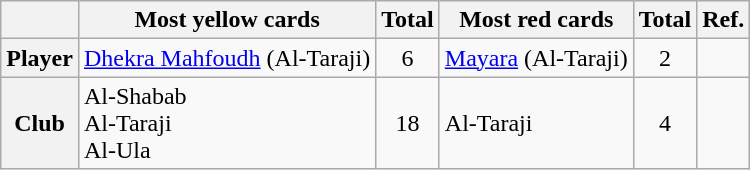<table class="wikitable" style="text-align:center"|->
<tr>
<th></th>
<th>Most yellow cards</th>
<th>Total</th>
<th>Most red cards</th>
<th>Total</th>
<th>Ref.</th>
</tr>
<tr>
<th>Player</th>
<td align="left"> <a href='#'>Dhekra Mahfoudh</a> (Al-Taraji)</td>
<td>6</td>
<td align="left"> <a href='#'>Mayara</a> (Al-Taraji)</td>
<td>2</td>
<td></td>
</tr>
<tr>
<th>Club</th>
<td align="left">Al-Shabab<br>Al-Taraji<br>Al-Ula</td>
<td>18</td>
<td align="left">Al-Taraji</td>
<td>4</td>
<td></td>
</tr>
</table>
